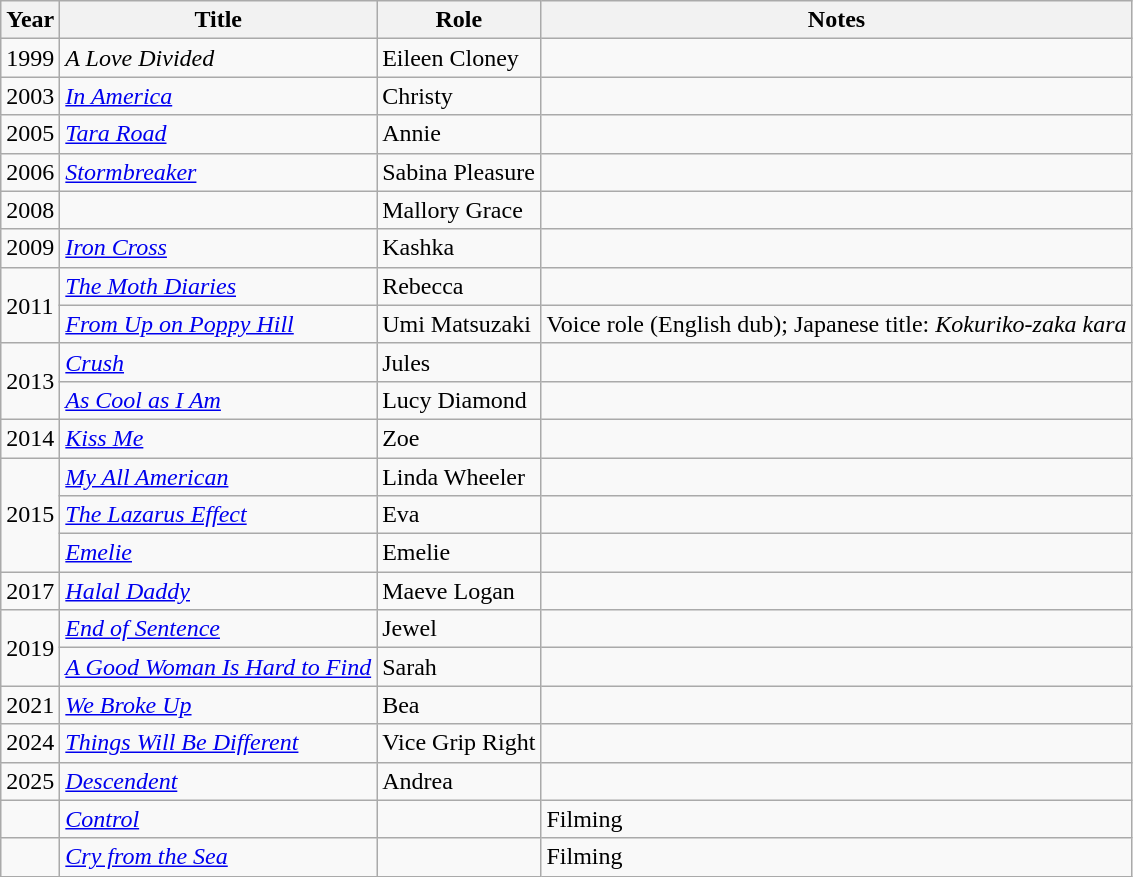<table class="wikitable sortable">
<tr>
<th>Year</th>
<th>Title</th>
<th>Role</th>
<th class="unsortable">Notes</th>
</tr>
<tr>
<td>1999</td>
<td><em>A Love Divided</em></td>
<td>Eileen Cloney</td>
<td></td>
</tr>
<tr>
<td>2003</td>
<td><em><a href='#'>In America</a></em></td>
<td>Christy</td>
<td></td>
</tr>
<tr>
<td>2005</td>
<td><em><a href='#'>Tara Road</a></em></td>
<td>Annie</td>
<td></td>
</tr>
<tr>
<td>2006</td>
<td><em><a href='#'>Stormbreaker</a></em></td>
<td>Sabina Pleasure</td>
<td></td>
</tr>
<tr>
<td>2008</td>
<td><em></em></td>
<td>Mallory Grace</td>
<td></td>
</tr>
<tr>
<td>2009</td>
<td><em><a href='#'>Iron Cross</a></em></td>
<td>Kashka</td>
<td></td>
</tr>
<tr>
<td rowspan="2">2011</td>
<td><em><a href='#'>The Moth Diaries</a></em></td>
<td>Rebecca</td>
<td></td>
</tr>
<tr>
<td><em><a href='#'>From Up on Poppy Hill</a></em></td>
<td>Umi Matsuzaki</td>
<td>Voice role (English dub); Japanese title: <em>Kokuriko-zaka kara</em></td>
</tr>
<tr>
<td rowspan="2">2013</td>
<td><em><a href='#'>Crush</a></em></td>
<td>Jules</td>
<td></td>
</tr>
<tr>
<td><em><a href='#'>As Cool as I Am</a></em></td>
<td>Lucy Diamond</td>
<td></td>
</tr>
<tr>
<td>2014</td>
<td><em><a href='#'>Kiss Me</a></em></td>
<td>Zoe</td>
<td></td>
</tr>
<tr>
<td rowspan="3">2015</td>
<td><em><a href='#'>My All American</a></em></td>
<td>Linda Wheeler</td>
<td></td>
</tr>
<tr>
<td><em><a href='#'>The Lazarus Effect</a></em></td>
<td>Eva</td>
<td></td>
</tr>
<tr>
<td><em><a href='#'>Emelie</a></em></td>
<td>Emelie</td>
<td></td>
</tr>
<tr>
<td>2017</td>
<td><em><a href='#'>Halal Daddy</a></em></td>
<td>Maeve Logan</td>
<td></td>
</tr>
<tr>
<td rowspan="2">2019</td>
<td><em><a href='#'>End of Sentence</a></em></td>
<td>Jewel</td>
<td></td>
</tr>
<tr>
<td><em><a href='#'>A Good Woman Is Hard to Find</a></em></td>
<td>Sarah</td>
<td></td>
</tr>
<tr>
<td>2021</td>
<td><em><a href='#'>We Broke Up</a></em></td>
<td>Bea</td>
<td></td>
</tr>
<tr>
<td>2024</td>
<td><em><a href='#'>Things Will Be Different</a></em></td>
<td>Vice Grip Right</td>
</tr>
<tr>
<td>2025</td>
<td><em><a href='#'>Descendent</a></em></td>
<td>Andrea</td>
<td></td>
</tr>
<tr>
<td></td>
<td><em><a href='#'>Control</a></em></td>
<td></td>
<td>Filming</td>
</tr>
<tr>
<td></td>
<td><em><a href='#'>Cry from the Sea</a></em></td>
<td></td>
<td>Filming</td>
</tr>
</table>
